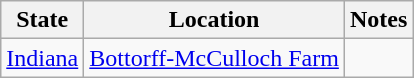<table class="wikitable">
<tr>
<th>State</th>
<th>Location</th>
<th>Notes</th>
</tr>
<tr>
<td><a href='#'>Indiana</a></td>
<td><a href='#'>Bottorff-McCulloch Farm</a></td>
<td></td>
</tr>
</table>
